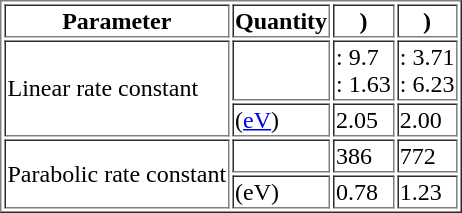<table border="1">
<tr>
<th>Parameter</th>
<th>Quantity</th>
<th>)</th>
<th>)</th>
</tr>
<tr>
<td rowspan=2>Linear rate constant</td>
<td></td>
<td>: 9.7  <br>: 1.63 </td>
<td>: 3.71  <br>: 6.23 </td>
</tr>
<tr>
<td> (<a href='#'>eV</a>)</td>
<td>2.05</td>
<td>2.00</td>
</tr>
<tr>
<td rowspan=2>Parabolic rate constant</td>
<td></td>
<td>386</td>
<td>772</td>
</tr>
<tr>
<td> (eV)</td>
<td>0.78</td>
<td>1.23</td>
</tr>
</table>
